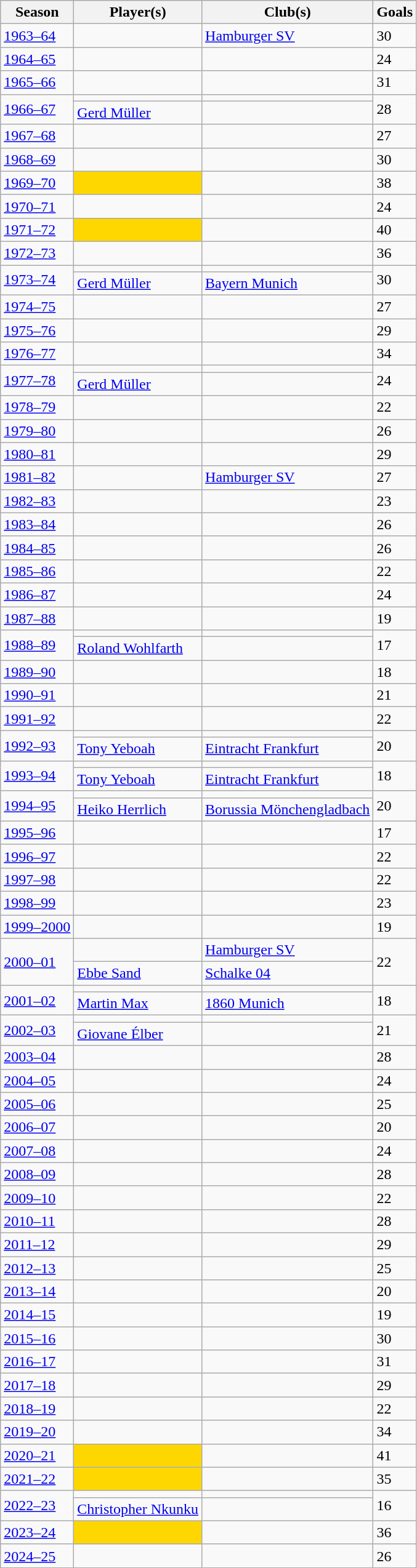<table class="wikitable sortable">
<tr>
<th>Season</th>
<th>Player(s)</th>
<th>Club(s)</th>
<th>Goals</th>
</tr>
<tr>
<td><a href='#'>1963–64</a></td>
<td> </td>
<td><a href='#'>Hamburger SV</a></td>
<td>30</td>
</tr>
<tr>
<td><a href='#'>1964–65</a></td>
<td> </td>
<td></td>
<td>24</td>
</tr>
<tr>
<td><a href='#'>1965–66</a></td>
<td>  </td>
<td></td>
<td>31</td>
</tr>
<tr>
<td rowspan="2"><a href='#'>1966–67</a></td>
<td>  </td>
<td></td>
<td rowspan="2">28</td>
</tr>
<tr>
<td> <a href='#'>Gerd Müller</a> </td>
<td></td>
</tr>
<tr>
<td><a href='#'>1967–68</a></td>
<td> </td>
<td></td>
<td>27</td>
</tr>
<tr>
<td><a href='#'>1968–69</a></td>
<td>  </td>
<td></td>
<td>30</td>
</tr>
<tr>
<td><a href='#'>1969–70</a></td>
<td bgcolor=#FFD700>  </td>
<td></td>
<td>38</td>
</tr>
<tr>
<td><a href='#'>1970–71</a></td>
<td> </td>
<td></td>
<td>24</td>
</tr>
<tr>
<td><a href='#'>1971–72</a></td>
<td bgcolor=#FFD700>  </td>
<td></td>
<td>40</td>
</tr>
<tr>
<td><a href='#'>1972–73</a></td>
<td>  </td>
<td></td>
<td>36</td>
</tr>
<tr>
<td rowspan="2"><a href='#'>1973–74</a></td>
<td>  </td>
<td></td>
<td rowspan="2">30</td>
</tr>
<tr>
<td> <a href='#'>Gerd Müller</a> </td>
<td><a href='#'>Bayern Munich</a></td>
</tr>
<tr>
<td><a href='#'>1974–75</a></td>
<td>  </td>
<td></td>
<td>27</td>
</tr>
<tr>
<td><a href='#'>1975–76</a></td>
<td> </td>
<td></td>
<td>29</td>
</tr>
<tr>
<td><a href='#'>1976–77</a></td>
<td>  </td>
<td></td>
<td>34</td>
</tr>
<tr>
<td rowspan="2"><a href='#'>1977–78</a></td>
<td>  </td>
<td></td>
<td rowspan="2">24</td>
</tr>
<tr>
<td> <a href='#'>Gerd Müller</a> </td>
<td></td>
</tr>
<tr>
<td><a href='#'>1978–79</a></td>
<td>  </td>
<td></td>
<td>22</td>
</tr>
<tr>
<td><a href='#'>1979–80</a></td>
<td>  </td>
<td></td>
<td>26</td>
</tr>
<tr>
<td><a href='#'>1980–81</a></td>
<td>  </td>
<td></td>
<td>29</td>
</tr>
<tr>
<td><a href='#'>1981–82</a></td>
<td> </td>
<td><a href='#'>Hamburger SV</a></td>
<td>27</td>
</tr>
<tr>
<td><a href='#'>1982–83</a></td>
<td> </td>
<td></td>
<td>23</td>
</tr>
<tr>
<td><a href='#'>1983–84</a></td>
<td>  </td>
<td></td>
<td>26</td>
</tr>
<tr>
<td><a href='#'>1984–85</a></td>
<td>  </td>
<td></td>
<td>26</td>
</tr>
<tr>
<td><a href='#'>1985–86</a></td>
<td>  </td>
<td></td>
<td>22</td>
</tr>
<tr>
<td><a href='#'>1986–87</a></td>
<td> </td>
<td></td>
<td>24</td>
</tr>
<tr>
<td><a href='#'>1987–88</a></td>
<td> </td>
<td></td>
<td>19</td>
</tr>
<tr>
<td rowspan="2"><a href='#'>1988–89</a></td>
<td> </td>
<td></td>
<td rowspan="2">17</td>
</tr>
<tr>
<td> <a href='#'>Roland Wohlfarth</a> </td>
<td></td>
</tr>
<tr>
<td><a href='#'>1989–90</a></td>
<td> </td>
<td></td>
<td>18</td>
</tr>
<tr>
<td><a href='#'>1990–91</a></td>
<td>  </td>
<td></td>
<td>21</td>
</tr>
<tr>
<td><a href='#'>1991–92</a></td>
<td> </td>
<td></td>
<td>22</td>
</tr>
<tr>
<td rowspan="2"><a href='#'>1992–93</a></td>
<td>  </td>
<td></td>
<td rowspan="2">20</td>
</tr>
<tr>
<td> <a href='#'>Tony Yeboah</a> </td>
<td><a href='#'>Eintracht Frankfurt</a></td>
</tr>
<tr>
<td rowspan="2"><a href='#'>1993–94</a></td>
<td>  </td>
<td></td>
<td rowspan="2">18</td>
</tr>
<tr>
<td> <a href='#'>Tony Yeboah</a> </td>
<td><a href='#'>Eintracht Frankfurt</a></td>
</tr>
<tr>
<td rowspan="2"><a href='#'>1994–95</a></td>
<td> </td>
<td></td>
<td rowspan="2">20</td>
</tr>
<tr>
<td> <a href='#'>Heiko Herrlich</a></td>
<td><a href='#'>Borussia Mönchengladbach</a></td>
</tr>
<tr>
<td><a href='#'>1995–96</a></td>
<td> </td>
<td></td>
<td>17</td>
</tr>
<tr>
<td><a href='#'>1996–97</a></td>
<td>  </td>
<td></td>
<td>22</td>
</tr>
<tr>
<td><a href='#'>1997–98</a></td>
<td>  </td>
<td></td>
<td>22</td>
</tr>
<tr>
<td><a href='#'>1998–99</a></td>
<td> </td>
<td></td>
<td>23</td>
</tr>
<tr>
<td><a href='#'>1999–2000</a></td>
<td>  </td>
<td></td>
<td>19</td>
</tr>
<tr>
<td rowspan="2"><a href='#'>2000–01</a></td>
<td> </td>
<td><a href='#'>Hamburger SV</a></td>
<td rowspan="2">22</td>
</tr>
<tr>
<td> <a href='#'>Ebbe Sand</a></td>
<td><a href='#'>Schalke 04</a></td>
</tr>
<tr>
<td rowspan="2"><a href='#'>2001–02</a></td>
<td> </td>
<td></td>
<td rowspan="2">18</td>
</tr>
<tr>
<td> <a href='#'>Martin Max</a> </td>
<td><a href='#'>1860 Munich</a></td>
</tr>
<tr>
<td rowspan="2"><a href='#'>2002–03</a></td>
<td> </td>
<td></td>
<td rowspan="2">21</td>
</tr>
<tr>
<td> <a href='#'>Giovane Élber</a></td>
<td></td>
</tr>
<tr>
<td><a href='#'>2003–04</a></td>
<td> </td>
<td></td>
<td>28</td>
</tr>
<tr>
<td><a href='#'>2004–05</a></td>
<td> </td>
<td></td>
<td>24</td>
</tr>
<tr>
<td><a href='#'>2005–06</a></td>
<td> </td>
<td></td>
<td>25</td>
</tr>
<tr>
<td><a href='#'>2006–07</a></td>
<td> </td>
<td></td>
<td>20</td>
</tr>
<tr>
<td><a href='#'>2007–08</a></td>
<td> </td>
<td></td>
<td>24</td>
</tr>
<tr>
<td><a href='#'>2008–09</a></td>
<td> </td>
<td></td>
<td>28</td>
</tr>
<tr>
<td><a href='#'>2009–10</a></td>
<td> </td>
<td></td>
<td>22</td>
</tr>
<tr>
<td><a href='#'>2010–11</a></td>
<td> </td>
<td></td>
<td>28</td>
</tr>
<tr>
<td><a href='#'>2011–12</a></td>
<td> </td>
<td></td>
<td>29</td>
</tr>
<tr>
<td><a href='#'>2012–13</a></td>
<td> </td>
<td></td>
<td>25</td>
</tr>
<tr>
<td><a href='#'>2013–14</a></td>
<td>  </td>
<td></td>
<td>20</td>
</tr>
<tr>
<td><a href='#'>2014–15</a></td>
<td> </td>
<td></td>
<td>19</td>
</tr>
<tr>
<td><a href='#'>2015–16</a></td>
<td>  </td>
<td></td>
<td>30</td>
</tr>
<tr>
<td><a href='#'>2016–17</a></td>
<td> </td>
<td></td>
<td>31</td>
</tr>
<tr>
<td><a href='#'>2017–18</a></td>
<td>  </td>
<td></td>
<td>29</td>
</tr>
<tr>
<td><a href='#'>2018–19</a></td>
<td>  </td>
<td></td>
<td>22</td>
</tr>
<tr>
<td><a href='#'>2019–20</a></td>
<td>  </td>
<td></td>
<td>34</td>
</tr>
<tr>
<td><a href='#'>2020–21</a></td>
<td bgcolor=#FFD700>  </td>
<td></td>
<td>41</td>
</tr>
<tr>
<td><a href='#'>2021–22</a></td>
<td bgcolor=#FFD700>  </td>
<td></td>
<td>35</td>
</tr>
<tr>
<td rowspan="2"><a href='#'>2022–23</a></td>
<td> </td>
<td></td>
<td rowspan="2">16</td>
</tr>
<tr>
<td> <a href='#'>Christopher Nkunku</a></td>
<td></td>
</tr>
<tr>
<td><a href='#'>2023–24</a></td>
<td bgcolor=#FFD700>  </td>
<td></td>
<td>36</td>
</tr>
<tr>
<td><a href='#'>2024–25</a></td>
<td>  </td>
<td></td>
<td>26</td>
</tr>
</table>
